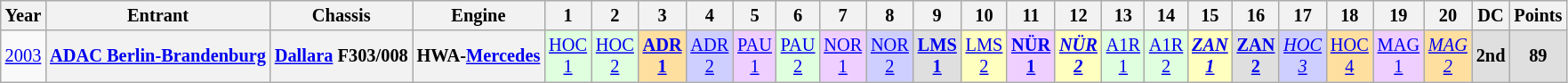<table class="wikitable" style="text-align:center; font-size:85%">
<tr>
<th>Year</th>
<th>Entrant</th>
<th>Chassis</th>
<th>Engine</th>
<th>1</th>
<th>2</th>
<th>3</th>
<th>4</th>
<th>5</th>
<th>6</th>
<th>7</th>
<th>8</th>
<th>9</th>
<th>10</th>
<th>11</th>
<th>12</th>
<th>13</th>
<th>14</th>
<th>15</th>
<th>16</th>
<th>17</th>
<th>18</th>
<th>19</th>
<th>20</th>
<th>DC</th>
<th>Points</th>
</tr>
<tr>
<td><a href='#'>2003</a></td>
<th nowrap><a href='#'>ADAC Berlin-Brandenburg</a></th>
<th nowrap><a href='#'>Dallara</a> F303/008</th>
<th nowrap>HWA-<a href='#'>Mercedes</a></th>
<td style="background:#DFFFDF;"><a href='#'>HOC<br>1</a><br></td>
<td style="background:#DFFFDF;"><a href='#'>HOC<br>2</a><br></td>
<td style="background:#FFDF9F;"><strong><a href='#'>ADR<br>1</a></strong><br></td>
<td style="background:#CFCFFF;"><a href='#'>ADR<br>2</a><br></td>
<td style="background:#EFCFFF;"><a href='#'>PAU<br>1</a><br></td>
<td style="background:#DFFFDF;"><a href='#'>PAU<br>2</a><br></td>
<td style="background:#EFCFFF;"><a href='#'>NOR<br>1</a><br></td>
<td style="background:#CFCFFF;"><a href='#'>NOR<br>2</a><br></td>
<td style="background:#DFDFDF;"><strong><a href='#'>LMS<br>1</a></strong><br></td>
<td style="background:#FFFFBF;"><a href='#'>LMS<br>2</a><br></td>
<td style="background:#EFCFFF;"><strong><a href='#'>NÜR<br>1</a></strong><br></td>
<td style="background:#FFFFBF;"><strong><em><a href='#'>NÜR<br>2</a></em></strong><br></td>
<td style="background:#DFFFDF;"><a href='#'>A1R<br>1</a><br></td>
<td style="background:#DFFFDF;"><a href='#'>A1R<br>2</a><br></td>
<td style="background:#FFFFBF;"><strong><em><a href='#'>ZAN<br>1</a></em></strong><br></td>
<td style="background:#DFDFDF;"><strong><a href='#'>ZAN<br>2</a></strong><br></td>
<td style="background:#CFCFFF;"><em><a href='#'>HOC<br>3</a></em><br></td>
<td style="background:#FFDF9F;"><a href='#'>HOC<br>4</a><br></td>
<td style="background:#EFCFFF;"><a href='#'>MAG<br>1</a><br></td>
<td style="background:#FFDF9F;"><em><a href='#'>MAG<br>2</a></em><br></td>
<th style="background:#DFDFDF;">2nd</th>
<th style="background:#DFDFDF;">89</th>
</tr>
</table>
